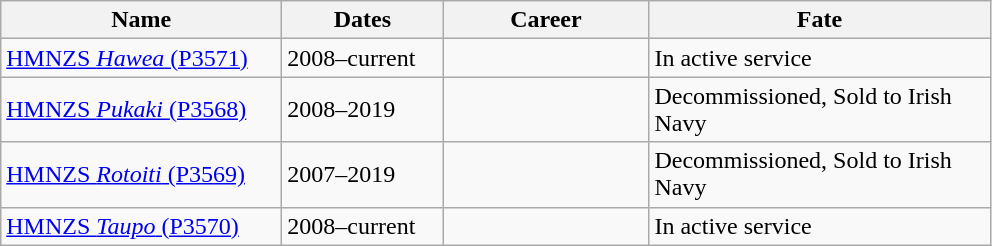<table class="wikitable">
<tr>
<th width="180">Name</th>
<th width="100">Dates</th>
<th width="130">Career</th>
<th width="220">Fate</th>
</tr>
<tr>
<td><a href='#'>HMNZS <em>Hawea</em> (P3571)</a></td>
<td>2008–current</td>
<td> </td>
<td>In active service</td>
</tr>
<tr>
<td><a href='#'>HMNZS <em>Pukaki</em> (P3568)</a></td>
<td>2008–2019</td>
<td> </td>
<td>Decommissioned, Sold to Irish Navy</td>
</tr>
<tr>
<td><a href='#'>HMNZS <em>Rotoiti</em> (P3569)</a></td>
<td>2007–2019</td>
<td> </td>
<td>Decommissioned, Sold to Irish Navy</td>
</tr>
<tr>
<td><a href='#'>HMNZS <em>Taupo</em> (P3570)</a></td>
<td>2008–current</td>
<td> </td>
<td>In active service</td>
</tr>
</table>
